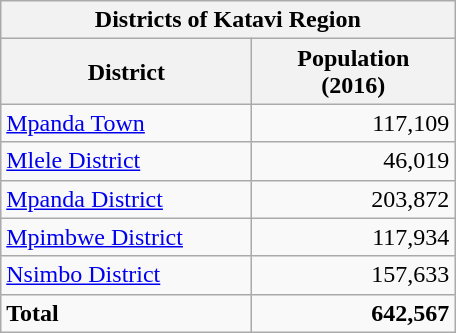<table class="wikitable">
<tr>
<th colspan="5">Districts of Katavi Region</th>
</tr>
<tr style="text-align:center;">
<th style="width: 10em">District</th>
<th style="width: 8em">Population<br>(2016)</th>
</tr>
<tr>
<td><a href='#'>Mpanda Town</a></td>
<td style="text-align:right;">117,109</td>
</tr>
<tr>
<td><a href='#'>Mlele District</a></td>
<td style="text-align:right;">46,019</td>
</tr>
<tr>
<td><a href='#'>Mpanda District</a></td>
<td style="text-align:right;">203,872</td>
</tr>
<tr>
<td><a href='#'>Mpimbwe District</a></td>
<td style="text-align:right;">117,934</td>
</tr>
<tr>
<td><a href='#'>Nsimbo District</a></td>
<td style="text-align:right;">157,633</td>
</tr>
<tr>
<td><strong>Total</strong></td>
<td style="text-align:right;"><strong>642,567</strong></td>
</tr>
</table>
